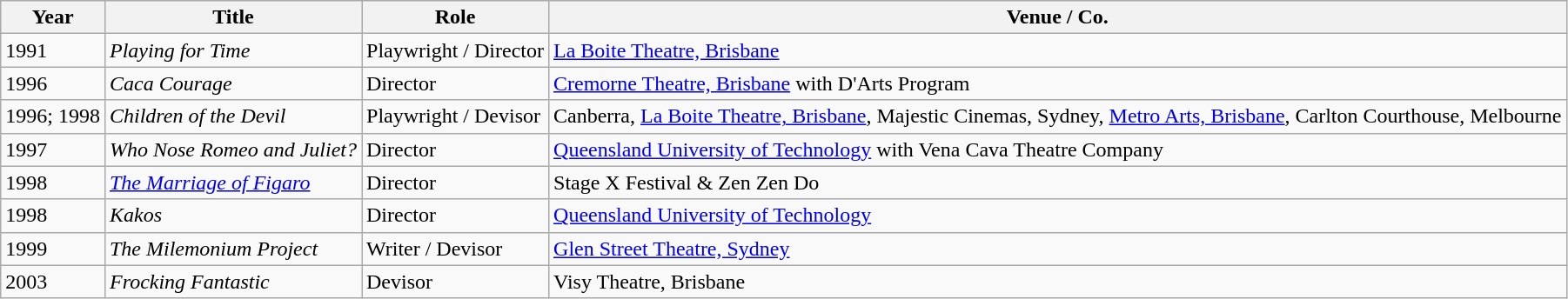<table class=wikitable>
<tr>
<th>Year</th>
<th>Title</th>
<th>Role</th>
<th>Venue / Co.</th>
</tr>
<tr>
<td>1991</td>
<td><em>Playing for Time</em></td>
<td>Playwright / Director</td>
<td><a href='#'>La Boite Theatre, Brisbane</a></td>
</tr>
<tr>
<td>1996</td>
<td><em>Caca Courage</em></td>
<td>Director</td>
<td><a href='#'>Cremorne Theatre, Brisbane</a> with D'Arts Program</td>
</tr>
<tr>
<td>1996; 1998</td>
<td><em>Children of the Devil</em></td>
<td>Playwright / Devisor</td>
<td>Canberra, <a href='#'>La Boite Theatre, Brisbane</a>, Majestic Cinemas, Sydney, <a href='#'>Metro Arts, Brisbane</a>, Carlton Courthouse, Melbourne</td>
</tr>
<tr>
<td>1997</td>
<td><em>Who Nose Romeo and Juliet?</em></td>
<td>Director</td>
<td><a href='#'>Queensland University of Technology</a> with Vena Cava Theatre Company</td>
</tr>
<tr>
<td>1998</td>
<td><em><a href='#'>The Marriage of Figaro</a></em></td>
<td>Director</td>
<td>Stage X Festival & Zen Zen Do</td>
</tr>
<tr>
<td>1998</td>
<td><em>Kakos</em></td>
<td>Director</td>
<td><a href='#'>Queensland University of Technology</a></td>
</tr>
<tr>
<td>1999</td>
<td><em>The Milemonium Project</em></td>
<td>Writer / Devisor</td>
<td><a href='#'>Glen Street Theatre, Sydney</a></td>
</tr>
<tr>
<td>2003</td>
<td><em>Frocking Fantastic</em></td>
<td>Devisor</td>
<td>Visy Theatre, Brisbane</td>
</tr>
</table>
